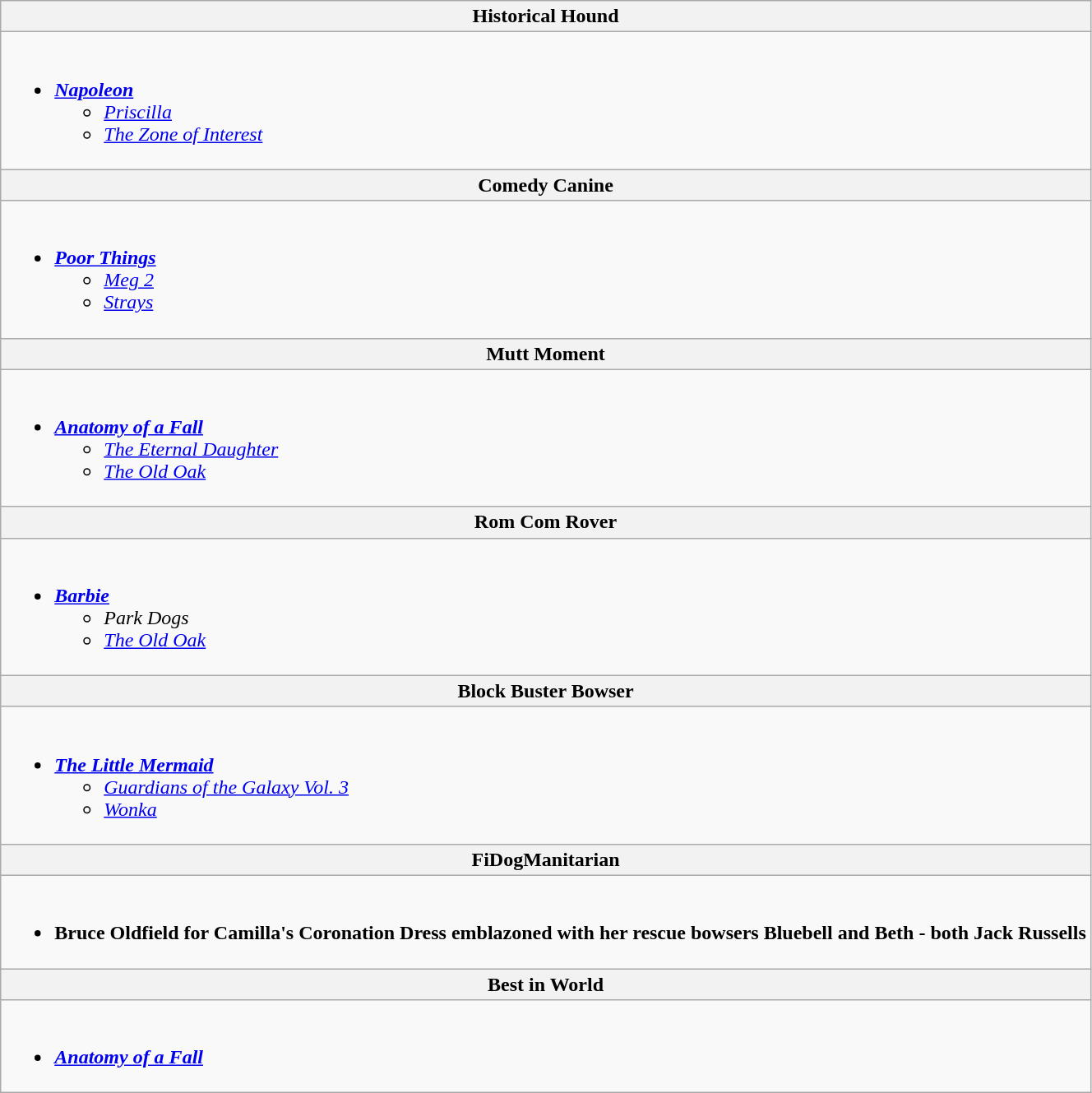<table class="wikitable">
<tr>
<th><strong>Historical Hound</strong></th>
</tr>
<tr>
<td><br><ul><li><strong><a href='#'><em>Napoleon</em></a></strong><ul><li><a href='#'><em>Priscilla</em></a></li><li><a href='#'><em>The Zone of Interest</em></a></li></ul></li></ul></td>
</tr>
<tr>
<th>Comedy Canine</th>
</tr>
<tr>
<td><br><ul><li><strong><a href='#'><em>Poor Things</em></a></strong><ul><li><a href='#'><em>Meg 2</em></a></li><li><a href='#'><em>Strays</em></a></li></ul></li></ul></td>
</tr>
<tr>
<th>Mutt Moment</th>
</tr>
<tr>
<td><br><ul><li><strong><em><a href='#'>Anatomy of a Fall</a></em></strong><ul><li><em><a href='#'>The Eternal Daughter</a></em></li><li><em><a href='#'>The Old Oak</a></em></li></ul></li></ul></td>
</tr>
<tr>
<th>Rom Com Rover</th>
</tr>
<tr>
<td><br><ul><li><strong><a href='#'><em>Barbie</em></a></strong><ul><li><em>Park Dogs</em></li><li><em><a href='#'>The Old Oak</a></em></li></ul></li></ul></td>
</tr>
<tr>
<th>Block Buster Bowser</th>
</tr>
<tr>
<td><br><ul><li><strong><a href='#'><em>The Little Mermaid</em></a></strong><ul><li><em><a href='#'>Guardians of the Galaxy Vol. 3</a></em></li><li><a href='#'><em>Wonka</em></a></li></ul></li></ul></td>
</tr>
<tr>
<th><strong>FiDogManitarian</strong></th>
</tr>
<tr>
<td><br><ul><li><strong>Bruce Oldfield for Camilla's Coronation Dress emblazoned with her rescue bowsers Bluebell and Beth - both Jack Russells</strong></li></ul></td>
</tr>
<tr>
<th>Best in World</th>
</tr>
<tr>
<td><br><ul><li><strong><em><a href='#'>Anatomy of a Fall</a></em></strong></li></ul></td>
</tr>
</table>
